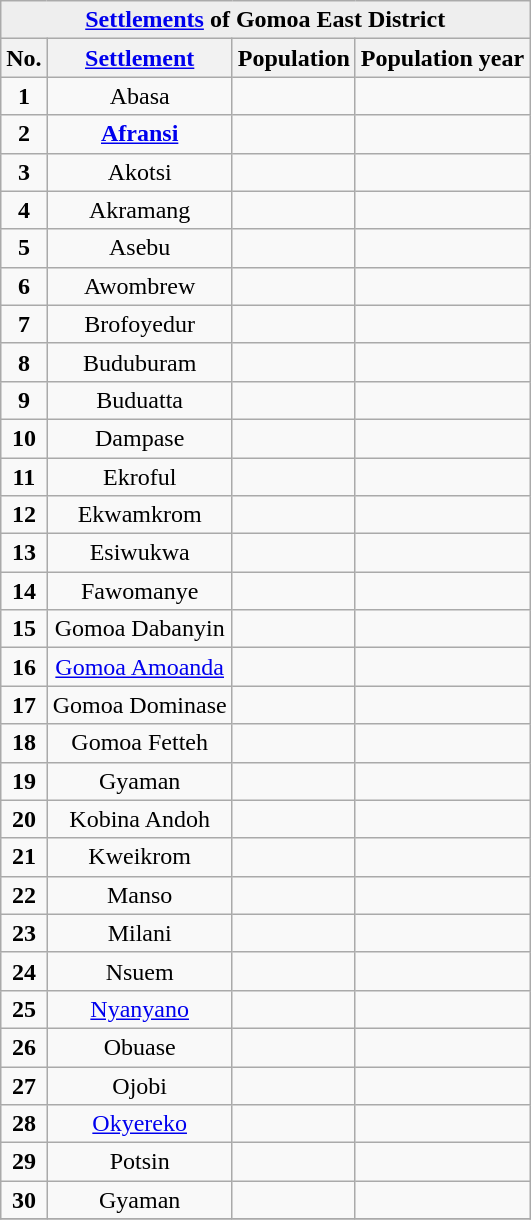<table class="wikitable sortable" style="text-align: centre;">
<tr bgcolor=#EEEEEE>
<td align=center colspan=4><strong><a href='#'>Settlements</a> of Gomoa East District</strong></td>
</tr>
<tr ">
<th class="unsortable">No.</th>
<th class="unsortable"><a href='#'>Settlement</a></th>
<th class="unsortable">Population</th>
<th class="unsortable">Population year</th>
</tr>
<tr>
<td align=center><strong>1</strong></td>
<td align=center>Abasa</td>
<td align=center></td>
<td align=center></td>
</tr>
<tr>
<td align=center><strong>2</strong></td>
<td align=center><strong><a href='#'>Afransi</a></strong></td>
<td align=center></td>
<td align=center></td>
</tr>
<tr>
<td align=center><strong>3</strong></td>
<td align=center>Akotsi</td>
<td align=center></td>
<td align=center></td>
</tr>
<tr>
<td align=center><strong>4</strong></td>
<td align=center>Akramang</td>
<td align=center></td>
<td align=center></td>
</tr>
<tr>
<td align=center><strong>5</strong></td>
<td align=center>Asebu</td>
<td align=center></td>
<td align=center></td>
</tr>
<tr>
<td align=center><strong>6</strong></td>
<td align=center>Awombrew</td>
<td align=center></td>
<td align=center></td>
</tr>
<tr>
<td align=center><strong>7</strong></td>
<td align=center>Brofoyedur</td>
<td align=center></td>
<td align=center></td>
</tr>
<tr>
<td align=center><strong>8</strong></td>
<td align=center>Buduburam</td>
<td align=center></td>
<td align=center></td>
</tr>
<tr>
<td align=center><strong>9</strong></td>
<td align=center>Buduatta</td>
<td align=center></td>
<td align=center></td>
</tr>
<tr>
<td align=center><strong>10</strong></td>
<td align=center>Dampase</td>
<td align=center></td>
<td align=center></td>
</tr>
<tr>
<td align=center><strong>11</strong></td>
<td align=center>Ekroful</td>
<td align=center></td>
<td align=center></td>
</tr>
<tr>
<td align=center><strong>12</strong></td>
<td align=center>Ekwamkrom</td>
<td align=center></td>
<td align=center></td>
</tr>
<tr>
<td align=center><strong>13</strong></td>
<td align=center>Esiwukwa</td>
<td align=center></td>
<td align=center></td>
</tr>
<tr>
<td align=center><strong>14</strong></td>
<td align=center>Fawomanye</td>
<td align=center></td>
<td align=center></td>
</tr>
<tr>
<td align=center><strong>15</strong></td>
<td align=center>Gomoa Dabanyin</td>
<td align=center></td>
<td align=center></td>
</tr>
<tr>
<td align=center><strong>16</strong></td>
<td align=center><a href='#'>Gomoa Amoanda</a></td>
<td align=center></td>
<td align=center></td>
</tr>
<tr>
<td align=center><strong>17</strong></td>
<td align=center>Gomoa Dominase</td>
<td align=center></td>
<td align=center></td>
</tr>
<tr>
<td align=center><strong>18</strong></td>
<td align=center>Gomoa Fetteh</td>
<td align=center></td>
<td align=center></td>
</tr>
<tr>
<td align=center><strong>19</strong></td>
<td align=center>Gyaman</td>
<td align=center></td>
<td align=center></td>
</tr>
<tr>
<td align=center><strong>20</strong></td>
<td align=center>Kobina Andoh</td>
<td align=center></td>
<td align=center></td>
</tr>
<tr>
<td align=center><strong>21</strong></td>
<td align=center>Kweikrom</td>
<td align=center></td>
<td align=center></td>
</tr>
<tr>
<td align=center><strong>22</strong></td>
<td align=center>Manso</td>
<td align=center></td>
<td align=center></td>
</tr>
<tr>
<td align=center><strong>23</strong></td>
<td align=center>Milani</td>
<td align=center></td>
<td align=center></td>
</tr>
<tr>
<td align=center><strong>24</strong></td>
<td align=center>Nsuem</td>
<td align=center></td>
<td align=center></td>
</tr>
<tr>
<td align=center><strong>25</strong></td>
<td align=center><a href='#'>Nyanyano</a></td>
<td align=center></td>
<td align=center></td>
</tr>
<tr>
<td align=center><strong>26</strong></td>
<td align=center>Obuase</td>
<td align=center></td>
<td align=center></td>
</tr>
<tr>
<td align=center><strong>27</strong></td>
<td align=center>Ojobi</td>
<td align=center></td>
<td align=center></td>
</tr>
<tr>
<td align=center><strong>28</strong></td>
<td align=center><a href='#'>Okyereko</a></td>
<td align=center></td>
<td align=center></td>
</tr>
<tr>
<td align=center><strong>29</strong></td>
<td align=center>Potsin</td>
<td align=center></td>
<td align=center></td>
</tr>
<tr>
<td align=center><strong>30</strong></td>
<td align=center>Gyaman</td>
<td align=center></td>
<td align=center></td>
</tr>
<tr>
</tr>
</table>
